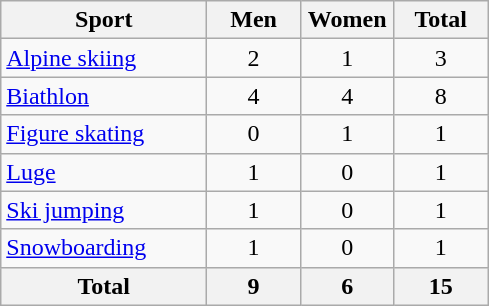<table class="wikitable sortable" style="text-align:center;">
<tr>
<th width=130>Sport</th>
<th width=55>Men</th>
<th width=55>Women</th>
<th width=55>Total</th>
</tr>
<tr>
<td align=left><a href='#'>Alpine skiing</a></td>
<td>2</td>
<td>1</td>
<td>3</td>
</tr>
<tr>
<td align=left><a href='#'>Biathlon</a></td>
<td>4</td>
<td>4</td>
<td>8</td>
</tr>
<tr>
<td align=left><a href='#'>Figure skating</a></td>
<td>0</td>
<td>1</td>
<td>1</td>
</tr>
<tr>
<td align=left><a href='#'>Luge</a></td>
<td>1</td>
<td>0</td>
<td>1</td>
</tr>
<tr>
<td align=left><a href='#'>Ski jumping</a></td>
<td>1</td>
<td>0</td>
<td>1</td>
</tr>
<tr>
<td align=left><a href='#'>Snowboarding</a></td>
<td>1</td>
<td>0</td>
<td>1</td>
</tr>
<tr>
<th>Total</th>
<th>9</th>
<th>6</th>
<th>15</th>
</tr>
</table>
